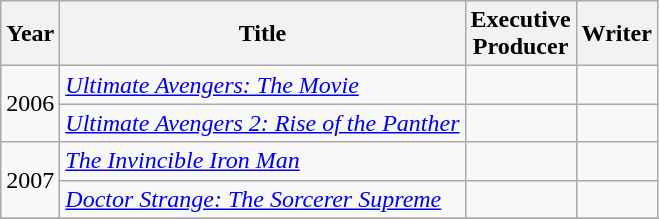<table class="wikitable">
<tr>
<th>Year</th>
<th>Title</th>
<th>Executive<br>Producer</th>
<th>Writer</th>
</tr>
<tr>
<td rowspan=2>2006</td>
<td><em><a href='#'>Ultimate Avengers: The Movie</a></em></td>
<td></td>
<td></td>
</tr>
<tr>
<td><em><a href='#'>Ultimate Avengers 2: Rise of the Panther</a></em></td>
<td></td>
<td></td>
</tr>
<tr>
<td rowspan=2>2007</td>
<td><em><a href='#'>The Invincible Iron Man</a></em></td>
<td></td>
<td></td>
</tr>
<tr>
<td><em><a href='#'>Doctor Strange: The Sorcerer Supreme</a></em></td>
<td></td>
<td></td>
</tr>
<tr>
</tr>
</table>
